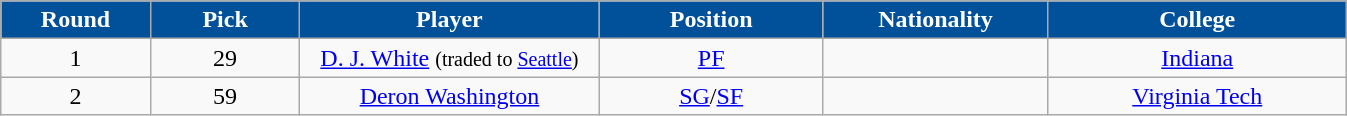<table class="wikitable sortable sortable" style="text-align: center">
<tr>
<th style="background:#00519a; color:white" width="10%">Round</th>
<th style="background:#00519a; color:white" width="10%">Pick</th>
<th style="background:#00519a; color:white" width="20%">Player</th>
<th style="background:#00519a; color:white" width="15%">Position</th>
<th style="background:#00519a; color:white" width="15%">Nationality</th>
<th style="background:#00519a; color:white" width="20%">College</th>
</tr>
<tr>
<td>1</td>
<td>29</td>
<td><a href='#'>D. J. White</a> <small>(traded to <a href='#'>Seattle</a>)</small></td>
<td><a href='#'>PF</a></td>
<td></td>
<td><a href='#'>Indiana</a></td>
</tr>
<tr>
<td>2</td>
<td>59</td>
<td><a href='#'>Deron Washington</a></td>
<td><a href='#'>SG</a>/<a href='#'>SF</a></td>
<td></td>
<td><a href='#'>Virginia Tech</a></td>
</tr>
</table>
